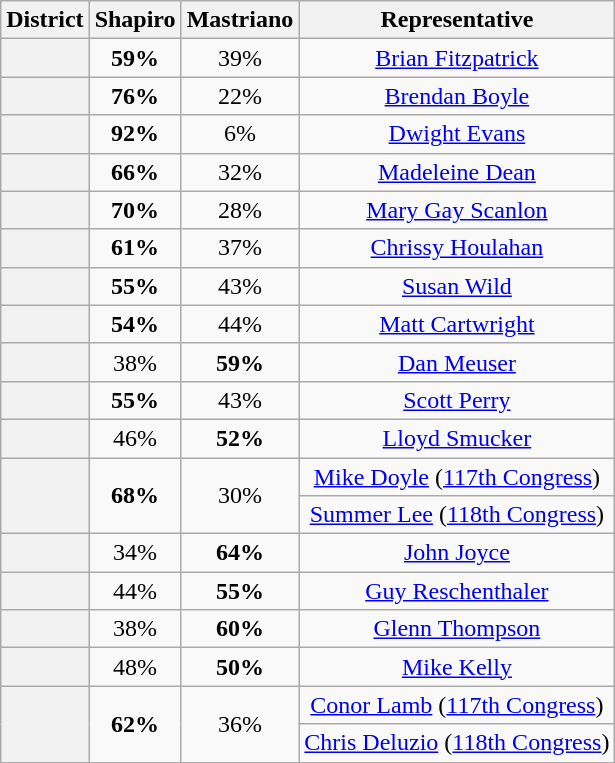<table class="wikitable sortable">
<tr>
<th>District</th>
<th>Shapiro</th>
<th>Mastriano</th>
<th>Representative</th>
</tr>
<tr align=center>
<th></th>
<td><strong>59%</strong></td>
<td>39%</td>
<td><a href='#'>Brian Fitzpatrick</a></td>
</tr>
<tr align=center>
<th></th>
<td><strong>76%</strong></td>
<td>22%</td>
<td><a href='#'>Brendan Boyle</a></td>
</tr>
<tr align=center>
<th></th>
<td><strong>92%</strong></td>
<td>6%</td>
<td><a href='#'>Dwight Evans</a></td>
</tr>
<tr align=center>
<th></th>
<td><strong>66%</strong></td>
<td>32%</td>
<td><a href='#'>Madeleine Dean</a></td>
</tr>
<tr align=center>
<th></th>
<td><strong>70%</strong></td>
<td>28%</td>
<td><a href='#'>Mary Gay Scanlon</a></td>
</tr>
<tr align=center>
<th></th>
<td><strong>61%</strong></td>
<td>37%</td>
<td><a href='#'>Chrissy Houlahan</a></td>
</tr>
<tr align=center>
<th></th>
<td><strong>55%</strong></td>
<td>43%</td>
<td><a href='#'>Susan Wild</a></td>
</tr>
<tr align=center>
<th></th>
<td><strong>54%</strong></td>
<td>44%</td>
<td><a href='#'>Matt Cartwright</a></td>
</tr>
<tr align=center>
<th></th>
<td>38%</td>
<td><strong>59%</strong></td>
<td><a href='#'>Dan Meuser</a></td>
</tr>
<tr align=center>
<th></th>
<td><strong>55%</strong></td>
<td>43%</td>
<td><a href='#'>Scott Perry</a></td>
</tr>
<tr align=center>
<th></th>
<td>46%</td>
<td><strong>52%</strong></td>
<td><a href='#'>Lloyd Smucker</a></td>
</tr>
<tr align=center>
<th rowspan=2 ></th>
<td rowspan=2><strong>68%</strong></td>
<td rowspan=2>30%</td>
<td><a href='#'>Mike Doyle</a> (<a href='#'>117th Congress</a>)</td>
</tr>
<tr align=center>
<td><a href='#'>Summer Lee</a> (<a href='#'>118th Congress</a>)</td>
</tr>
<tr align=center>
<th></th>
<td>34%</td>
<td><strong>64%</strong></td>
<td><a href='#'>John Joyce</a></td>
</tr>
<tr align=center>
<th></th>
<td>44%</td>
<td><strong>55%</strong></td>
<td><a href='#'>Guy Reschenthaler</a></td>
</tr>
<tr align=center>
<th></th>
<td>38%</td>
<td><strong>60%</strong></td>
<td><a href='#'>Glenn Thompson</a></td>
</tr>
<tr align=center>
<th></th>
<td>48%</td>
<td><strong>50%</strong></td>
<td><a href='#'>Mike Kelly</a></td>
</tr>
<tr align=center>
<th rowspan=2 ></th>
<td rowspan=2><strong>62%</strong></td>
<td rowspan=2>36%</td>
<td><a href='#'>Conor Lamb</a> (<a href='#'>117th Congress</a>)</td>
</tr>
<tr align=center>
<td><a href='#'>Chris Deluzio</a> (<a href='#'>118th Congress</a>)</td>
</tr>
</table>
